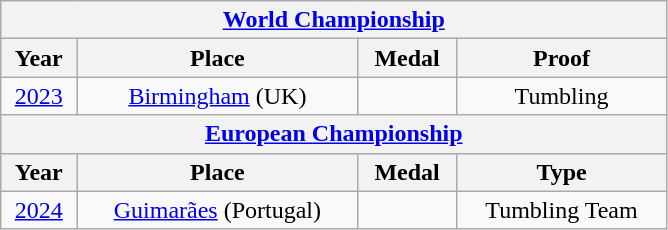<table class="wikitable center col2izq" style="text-align:center;width:445px;">
<tr>
<th colspan="4"><a href='#'>World Championship</a></th>
</tr>
<tr>
<th>Year</th>
<th>Place</th>
<th>Medal</th>
<th>Proof</th>
</tr>
<tr>
<td><a href='#'>2023</a></td>
<td><a href='#'>Birmingham</a> (UK)</td>
<td></td>
<td>Tumbling</td>
</tr>
<tr>
<th colspan="4"><a href='#'>European Championship</a></th>
</tr>
<tr>
<th>Year</th>
<th>Place</th>
<th>Medal</th>
<th>Type</th>
</tr>
<tr>
<td><a href='#'>2024</a></td>
<td><a href='#'>Guimarães</a> (Portugal)</td>
<td></td>
<td>Tumbling Team</td>
</tr>
</table>
